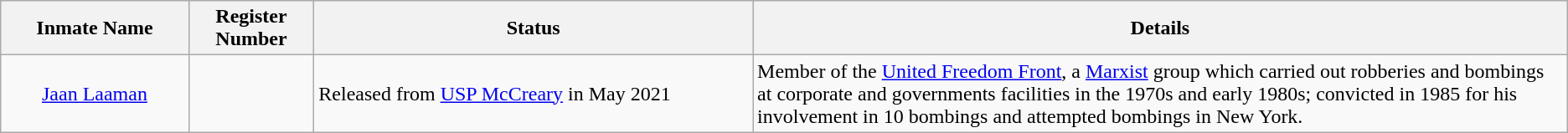<table class="wikitable sortable">
<tr>
<th width=12%>Inmate Name</th>
<th width=8%>Register Number</th>
<th width=28%>Status</th>
<th width=52%>Details</th>
</tr>
<tr>
<td style="text-align:center;"><a href='#'>Jaan Laaman</a></td>
<td style="text-align:center;"></td>
<td>Released from <a href='#'>USP McCreary</a> in May 2021</td>
<td>Member of the <a href='#'>United Freedom Front</a>, a <a href='#'>Marxist</a> group which carried out robberies and bombings at corporate and governments facilities in the 1970s and early 1980s; convicted in 1985 for his involvement in 10 bombings and attempted bombings in New York.</td>
</tr>
</table>
